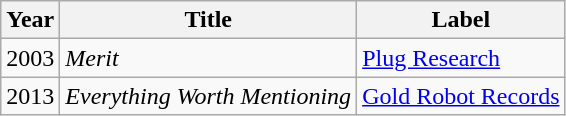<table class="wikitable">
<tr>
<th>Year</th>
<th>Title</th>
<th>Label</th>
</tr>
<tr>
<td>2003</td>
<td><em>Merit</em></td>
<td><a href='#'>Plug Research</a></td>
</tr>
<tr>
<td>2013</td>
<td><em>Everything Worth Mentioning</em></td>
<td><a href='#'>Gold Robot Records</a></td>
</tr>
</table>
